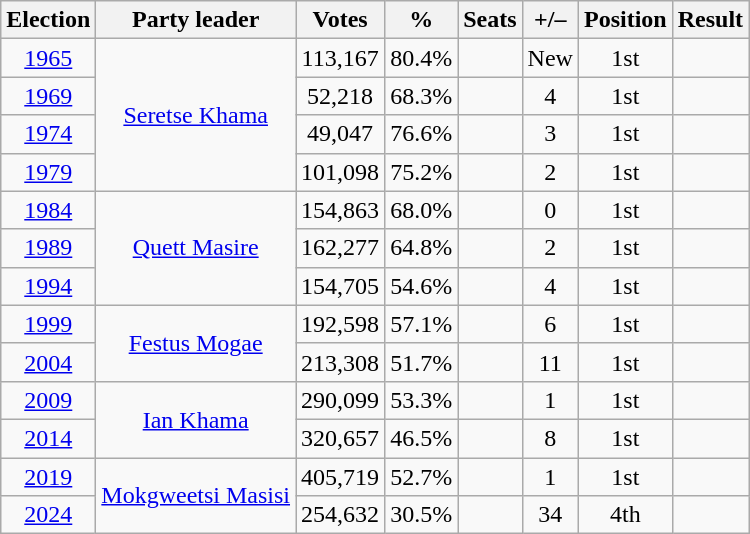<table class="wikitable" style="text-align:center">
<tr>
<th>Election</th>
<th>Party leader</th>
<th>Votes</th>
<th>%</th>
<th>Seats</th>
<th>+/–</th>
<th>Position</th>
<th>Result</th>
</tr>
<tr>
<td><a href='#'>1965</a></td>
<td rowspan="4"><a href='#'>Seretse Khama</a></td>
<td>113,167</td>
<td>80.4%</td>
<td></td>
<td>New</td>
<td> 1st</td>
<td></td>
</tr>
<tr>
<td><a href='#'>1969</a></td>
<td>52,218</td>
<td>68.3%</td>
<td></td>
<td> 4</td>
<td> 1st</td>
<td></td>
</tr>
<tr>
<td><a href='#'>1974</a></td>
<td>49,047</td>
<td>76.6%</td>
<td></td>
<td> 3</td>
<td> 1st</td>
<td></td>
</tr>
<tr>
<td><a href='#'>1979</a></td>
<td>101,098</td>
<td>75.2%</td>
<td></td>
<td> 2</td>
<td> 1st</td>
<td></td>
</tr>
<tr>
<td><a href='#'>1984</a></td>
<td rowspan="3"><a href='#'>Quett Masire</a></td>
<td>154,863</td>
<td>68.0%</td>
<td></td>
<td> 0</td>
<td> 1st</td>
<td></td>
</tr>
<tr>
<td><a href='#'>1989</a></td>
<td>162,277</td>
<td>64.8%</td>
<td></td>
<td> 2</td>
<td> 1st</td>
<td></td>
</tr>
<tr>
<td><a href='#'>1994</a></td>
<td>154,705</td>
<td>54.6%</td>
<td></td>
<td> 4</td>
<td> 1st</td>
<td></td>
</tr>
<tr>
<td><a href='#'>1999</a></td>
<td rowspan="2"><a href='#'>Festus Mogae</a></td>
<td>192,598</td>
<td>57.1%</td>
<td></td>
<td> 6</td>
<td> 1st</td>
<td></td>
</tr>
<tr>
<td><a href='#'>2004</a></td>
<td>213,308</td>
<td>51.7%</td>
<td></td>
<td> 11</td>
<td> 1st</td>
<td></td>
</tr>
<tr>
<td><a href='#'>2009</a></td>
<td rowspan="2"><a href='#'>Ian Khama</a></td>
<td>290,099</td>
<td>53.3%</td>
<td></td>
<td> 1</td>
<td> 1st</td>
<td></td>
</tr>
<tr>
<td><a href='#'>2014</a></td>
<td>320,657</td>
<td>46.5%</td>
<td></td>
<td> 8</td>
<td> 1st</td>
<td></td>
</tr>
<tr>
<td><a href='#'>2019</a></td>
<td rowspan="2"><a href='#'>Mokgweetsi Masisi</a></td>
<td>405,719</td>
<td>52.7%</td>
<td></td>
<td> 1</td>
<td> 1st</td>
<td></td>
</tr>
<tr>
<td><a href='#'>2024</a></td>
<td>254,632</td>
<td>30.5%</td>
<td></td>
<td> 34</td>
<td> 4th</td>
<td></td>
</tr>
</table>
